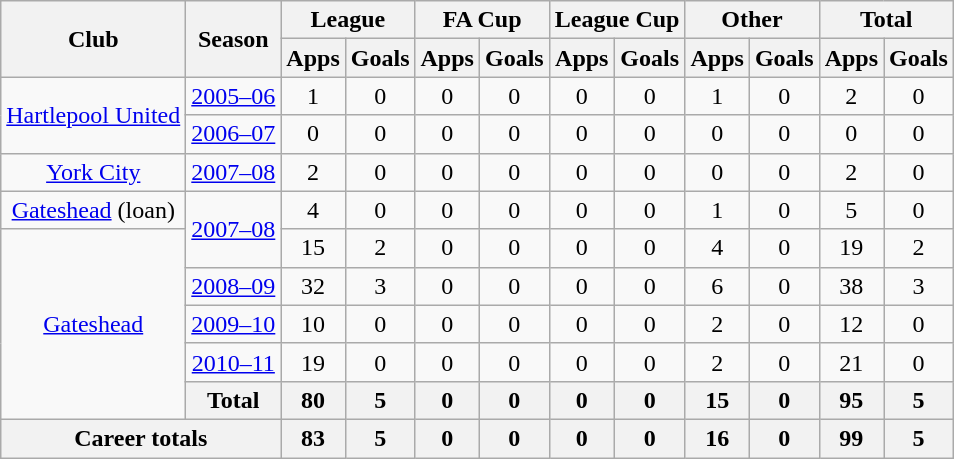<table class="wikitable" style="text-align: center;">
<tr>
<th rowspan="2">Club</th>
<th rowspan="2">Season</th>
<th colspan="2">League</th>
<th colspan="2">FA Cup</th>
<th colspan="2">League Cup</th>
<th colspan="2">Other</th>
<th colspan="2">Total</th>
</tr>
<tr>
<th>Apps</th>
<th>Goals</th>
<th>Apps</th>
<th>Goals</th>
<th>Apps</th>
<th>Goals</th>
<th>Apps</th>
<th>Goals</th>
<th>Apps</th>
<th>Goals</th>
</tr>
<tr>
<td rowspan="2"><a href='#'>Hartlepool United</a></td>
<td><a href='#'>2005–06</a></td>
<td>1</td>
<td>0</td>
<td>0</td>
<td>0</td>
<td>0</td>
<td>0</td>
<td>1</td>
<td>0</td>
<td>2</td>
<td>0</td>
</tr>
<tr>
<td><a href='#'>2006–07</a></td>
<td>0</td>
<td>0</td>
<td>0</td>
<td>0</td>
<td>0</td>
<td>0</td>
<td>0</td>
<td>0</td>
<td>0</td>
<td>0</td>
</tr>
<tr>
<td><a href='#'>York City</a></td>
<td><a href='#'>2007–08</a></td>
<td>2</td>
<td>0</td>
<td>0</td>
<td>0</td>
<td>0</td>
<td>0</td>
<td>0</td>
<td>0</td>
<td>2</td>
<td>0</td>
</tr>
<tr>
<td><a href='#'>Gateshead</a> (loan)</td>
<td rowspan="2"><a href='#'>2007–08</a></td>
<td>4</td>
<td>0</td>
<td>0</td>
<td>0</td>
<td>0</td>
<td>0</td>
<td>1</td>
<td>0</td>
<td>5</td>
<td>0</td>
</tr>
<tr>
<td rowspan="5"><a href='#'>Gateshead</a></td>
<td>15</td>
<td>2</td>
<td>0</td>
<td>0</td>
<td>0</td>
<td>0</td>
<td>4</td>
<td>0</td>
<td>19</td>
<td>2</td>
</tr>
<tr>
<td><a href='#'>2008–09</a></td>
<td>32</td>
<td>3</td>
<td>0</td>
<td>0</td>
<td>0</td>
<td>0</td>
<td>6</td>
<td>0</td>
<td>38</td>
<td>3</td>
</tr>
<tr>
<td><a href='#'>2009–10</a></td>
<td>10</td>
<td>0</td>
<td>0</td>
<td>0</td>
<td>0</td>
<td>0</td>
<td>2</td>
<td>0</td>
<td>12</td>
<td>0</td>
</tr>
<tr>
<td><a href='#'>2010–11</a></td>
<td>19</td>
<td>0</td>
<td>0</td>
<td>0</td>
<td>0</td>
<td>0</td>
<td>2</td>
<td>0</td>
<td>21</td>
<td>0</td>
</tr>
<tr>
<th>Total</th>
<th>80</th>
<th>5</th>
<th>0</th>
<th>0</th>
<th>0</th>
<th>0</th>
<th>15</th>
<th>0</th>
<th>95</th>
<th>5</th>
</tr>
<tr>
<th colspan="2">Career totals</th>
<th>83</th>
<th>5</th>
<th>0</th>
<th>0</th>
<th>0</th>
<th>0</th>
<th>16</th>
<th>0</th>
<th>99</th>
<th>5</th>
</tr>
</table>
